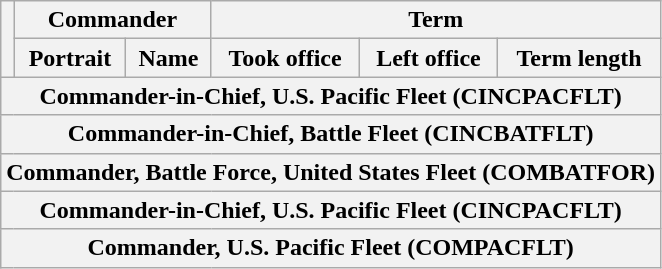<table class="wikitable sortable">
<tr>
<th rowspan=2></th>
<th colspan=2>Commander</th>
<th colspan=3>Term</th>
</tr>
<tr>
<th>Portrait</th>
<th>Name</th>
<th>Took office</th>
<th>Left office</th>
<th>Term length</th>
</tr>
<tr>
<th colspan=6>Commander-in-Chief, U.S. Pacific Fleet (CINCPACFLT)<br>










</th>
</tr>
<tr>
<th colspan=6>Commander-in-Chief, Battle Fleet (CINCBATFLT)<br>






</th>
</tr>
<tr>
<th colspan=6>Commander, Battle Force, United States Fleet (COMBATFOR)<br>









</th>
</tr>
<tr>
<th colspan=6>Commander-in-Chief, U.S. Pacific Fleet (CINCPACFLT)<br>




























</th>
</tr>
<tr>
<th colspan=6>Commander, U.S. Pacific Fleet (COMPACFLT)<br>









</th>
</tr>
</table>
